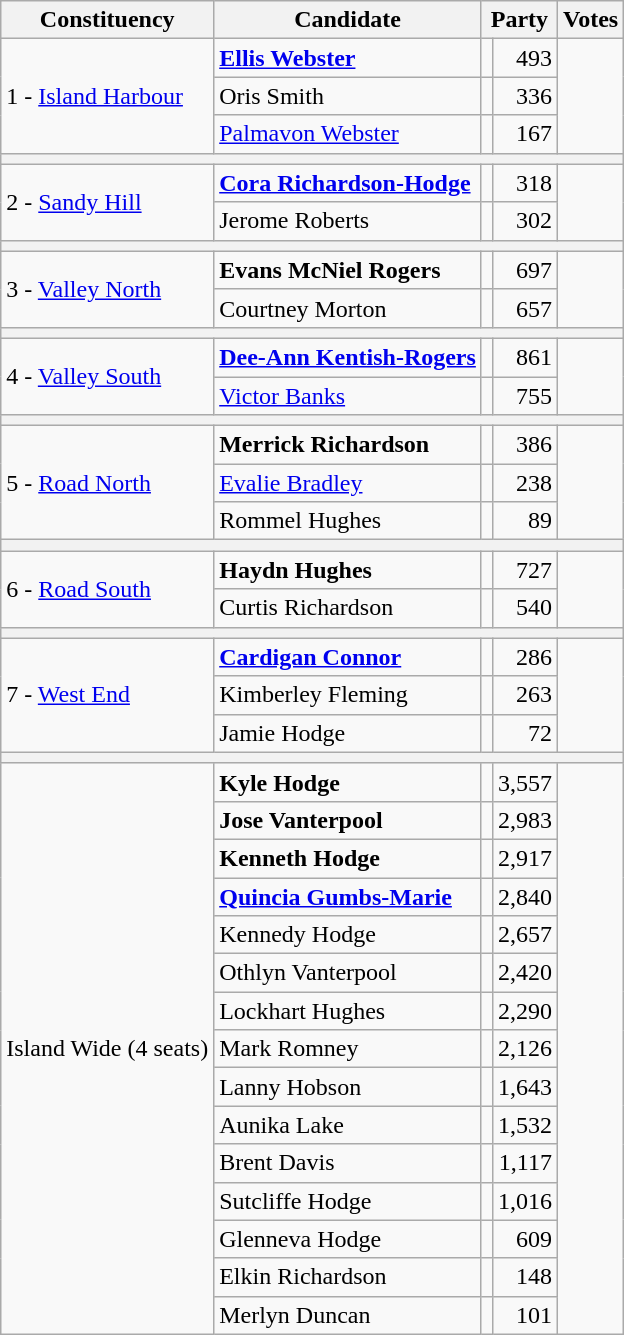<table class="wikitable">
<tr>
<th>Constituency</th>
<th>Candidate</th>
<th colspan=2>Party</th>
<th>Votes</th>
</tr>
<tr>
<td rowspan=3>1 - <a href='#'>Island Harbour</a></td>
<td><strong><a href='#'>Ellis Webster</a></strong></td>
<td></td>
<td align=right>493</td>
</tr>
<tr>
<td>Oris Smith</td>
<td></td>
<td align=right>336</td>
</tr>
<tr>
<td><a href='#'>Palmavon Webster</a></td>
<td></td>
<td align=right>167</td>
</tr>
<tr>
<th colspan=5></th>
</tr>
<tr>
<td rowspan=2>2 - <a href='#'>Sandy Hill</a></td>
<td><strong><a href='#'>Cora Richardson-Hodge</a></strong></td>
<td></td>
<td align=right>318</td>
</tr>
<tr>
<td>Jerome Roberts</td>
<td></td>
<td align=right>302</td>
</tr>
<tr>
<th colspan=5></th>
</tr>
<tr>
<td rowspan=2>3 - <a href='#'>Valley North</a></td>
<td><strong>Evans McNiel Rogers</strong></td>
<td></td>
<td align=right>697</td>
</tr>
<tr>
<td>Courtney Morton</td>
<td></td>
<td align=right>657</td>
</tr>
<tr>
<th colspan=5></th>
</tr>
<tr>
<td rowspan=2>4 - <a href='#'>Valley South</a></td>
<td><strong><a href='#'>Dee-Ann Kentish-Rogers</a></strong></td>
<td></td>
<td align=right>861</td>
</tr>
<tr>
<td><a href='#'>Victor Banks</a></td>
<td></td>
<td align=right>755</td>
</tr>
<tr>
<th colspan=5></th>
</tr>
<tr>
<td rowspan=3>5 - <a href='#'>Road North</a></td>
<td><strong>Merrick Richardson</strong></td>
<td></td>
<td align=right>386</td>
</tr>
<tr>
<td><a href='#'>Evalie Bradley</a></td>
<td></td>
<td align=right>238</td>
</tr>
<tr>
<td>Rommel Hughes</td>
<td></td>
<td align=right>89</td>
</tr>
<tr>
<th colspan=5></th>
</tr>
<tr>
<td rowspan=2>6 - <a href='#'>Road South</a></td>
<td><strong>Haydn Hughes</strong></td>
<td></td>
<td align=right>727</td>
</tr>
<tr>
<td>Curtis Richardson</td>
<td></td>
<td align=right>540</td>
</tr>
<tr>
<th colspan=5></th>
</tr>
<tr>
<td rowspan=3>7 - <a href='#'>West End</a></td>
<td><strong><a href='#'>Cardigan Connor</a></strong></td>
<td></td>
<td align=right>286</td>
</tr>
<tr>
<td>Kimberley Fleming</td>
<td></td>
<td align=right>263</td>
</tr>
<tr>
<td>Jamie Hodge</td>
<td></td>
<td align=right>72</td>
</tr>
<tr>
<th colspan=5></th>
</tr>
<tr>
<td rowspan=15>Island Wide (4 seats)</td>
<td><strong>Kyle Hodge</strong></td>
<td></td>
<td align=right>3,557</td>
</tr>
<tr>
<td><strong>Jose Vanterpool</strong></td>
<td></td>
<td align=right>2,983</td>
</tr>
<tr>
<td><strong>Kenneth Hodge</strong></td>
<td></td>
<td align=right>2,917</td>
</tr>
<tr>
<td><strong><a href='#'>Quincia Gumbs-Marie</a></strong></td>
<td></td>
<td align=right>2,840</td>
</tr>
<tr>
<td>Kennedy Hodge</td>
<td></td>
<td align=right>2,657</td>
</tr>
<tr>
<td>Othlyn Vanterpool</td>
<td></td>
<td align=right>2,420</td>
</tr>
<tr>
<td>Lockhart Hughes</td>
<td></td>
<td align=right>2,290</td>
</tr>
<tr>
<td>Mark Romney</td>
<td></td>
<td align=right>2,126</td>
</tr>
<tr>
<td>Lanny Hobson</td>
<td></td>
<td align=right>1,643</td>
</tr>
<tr>
<td>Aunika Lake</td>
<td></td>
<td align=right>1,532</td>
</tr>
<tr>
<td>Brent Davis</td>
<td></td>
<td align=right>1,117</td>
</tr>
<tr>
<td>Sutcliffe Hodge</td>
<td></td>
<td align=right>1,016</td>
</tr>
<tr>
<td>Glenneva Hodge</td>
<td></td>
<td align=right>609</td>
</tr>
<tr>
<td>Elkin Richardson</td>
<td></td>
<td align=right>148</td>
</tr>
<tr>
<td>Merlyn Duncan</td>
<td></td>
<td align=right>101</td>
</tr>
</table>
